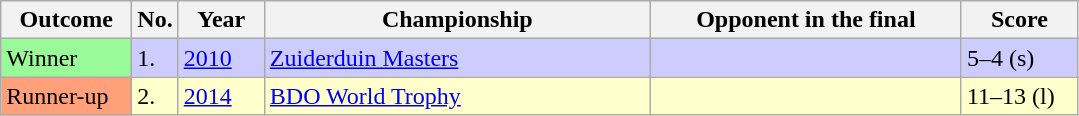<table class="sortable wikitable">
<tr>
<th width="80">Outcome</th>
<th width="20">No.</th>
<th width="50">Year</th>
<th style="width:250px;">Championship</th>
<th style="width:200px;">Opponent in the final</th>
<th width="70">Score</th>
</tr>
<tr style="background:#ccf;">
<td style="background:#98FB98">Winner</td>
<td>1.</td>
<td><a href='#'>2010</a></td>
<td><a href='#'>Zuiderduin Masters</a></td>
<td> </td>
<td>5–4 (s)</td>
</tr>
<tr style="background:#ffc;">
<td style="background:#ffa07a;">Runner-up</td>
<td>2.</td>
<td><a href='#'>2014</a></td>
<td><a href='#'>BDO World Trophy</a></td>
<td> </td>
<td>11–13 (l)</td>
</tr>
</table>
